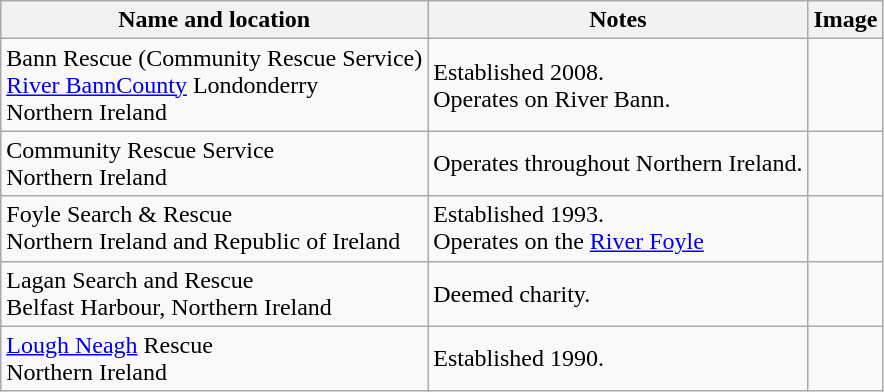<table class="wikitable">
<tr>
<th>Name and location</th>
<th>Notes</th>
<th>Image</th>
</tr>
<tr>
<td>Bann Rescue (Community Rescue Service)<br><a href='#'>River BannCounty</a> Londonderry<br>Northern Ireland</td>
<td>Established 2008.<br>Operates on River Bann.</td>
<td></td>
</tr>
<tr>
<td>Community Rescue Service<br>Northern Ireland</td>
<td>Operates throughout Northern Ireland.</td>
<td></td>
</tr>
<tr>
<td>Foyle Search & Rescue<br>Northern Ireland and Republic of Ireland</td>
<td>Established 1993.<br>Operates on the <a href='#'>River Foyle</a></td>
<td></td>
</tr>
<tr>
<td>Lagan Search and Rescue<br>Belfast Harbour, Northern Ireland</td>
<td>Deemed charity.</td>
<td></td>
</tr>
<tr>
<td><a href='#'>Lough Neagh</a> Rescue<br>Northern Ireland</td>
<td>Established 1990.</td>
<td></td>
</tr>
</table>
